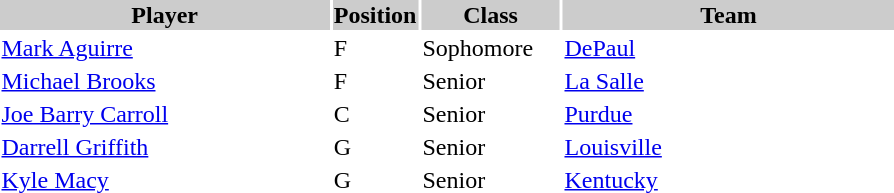<table style="width:600px" "border:'1' 'solid' 'gray'">
<tr>
<th bgcolor="#CCCCCC" style="width:40%">Player</th>
<th bgcolor="#CCCCCC" style="width:4%">Position</th>
<th bgcolor="#CCCCCC" style="width:16%">Class</th>
<th bgcolor="#CCCCCC" style="width:40%">Team</th>
</tr>
<tr>
<td><a href='#'>Mark Aguirre</a></td>
<td>F</td>
<td>Sophomore</td>
<td><a href='#'>DePaul</a></td>
</tr>
<tr>
<td><a href='#'>Michael Brooks</a></td>
<td>F</td>
<td>Senior</td>
<td><a href='#'>La Salle</a></td>
</tr>
<tr>
<td><a href='#'>Joe Barry Carroll</a></td>
<td>C</td>
<td>Senior</td>
<td><a href='#'>Purdue</a></td>
</tr>
<tr>
<td><a href='#'>Darrell Griffith</a></td>
<td>G</td>
<td>Senior</td>
<td><a href='#'>Louisville</a></td>
</tr>
<tr>
<td><a href='#'>Kyle Macy</a></td>
<td>G</td>
<td>Senior</td>
<td><a href='#'>Kentucky</a></td>
</tr>
</table>
